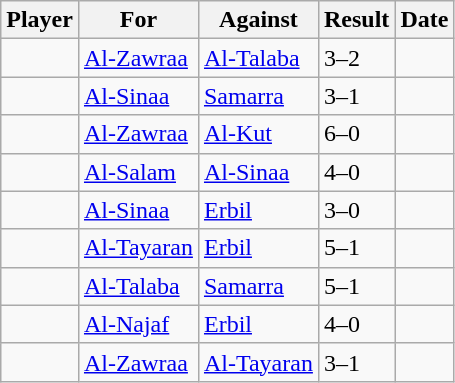<table class="wikitable sortable">
<tr>
<th>Player</th>
<th>For</th>
<th>Against</th>
<th align=center>Result</th>
<th>Date</th>
</tr>
<tr>
<td> </td>
<td><a href='#'>Al-Zawraa</a></td>
<td><a href='#'>Al-Talaba</a></td>
<td>3–2</td>
<td></td>
</tr>
<tr>
<td> </td>
<td><a href='#'>Al-Sinaa</a></td>
<td><a href='#'>Samarra</a></td>
<td>3–1</td>
<td></td>
</tr>
<tr>
<td> </td>
<td><a href='#'>Al-Zawraa</a></td>
<td><a href='#'>Al-Kut</a></td>
<td>6–0</td>
<td></td>
</tr>
<tr>
<td> </td>
<td><a href='#'>Al-Salam</a></td>
<td><a href='#'>Al-Sinaa</a></td>
<td>4–0</td>
<td></td>
</tr>
<tr>
<td> </td>
<td><a href='#'>Al-Sinaa</a></td>
<td><a href='#'>Erbil</a></td>
<td>3–0</td>
<td></td>
</tr>
<tr>
<td> </td>
<td><a href='#'>Al-Tayaran</a></td>
<td><a href='#'>Erbil</a></td>
<td>5–1</td>
<td></td>
</tr>
<tr>
<td> </td>
<td><a href='#'>Al-Talaba</a></td>
<td><a href='#'>Samarra</a></td>
<td>5–1</td>
<td></td>
</tr>
<tr>
<td> </td>
<td><a href='#'>Al-Najaf</a></td>
<td><a href='#'>Erbil</a></td>
<td>4–0</td>
<td></td>
</tr>
<tr>
<td> </td>
<td><a href='#'>Al-Zawraa</a></td>
<td><a href='#'>Al-Tayaran</a></td>
<td>3–1</td>
<td></td>
</tr>
</table>
